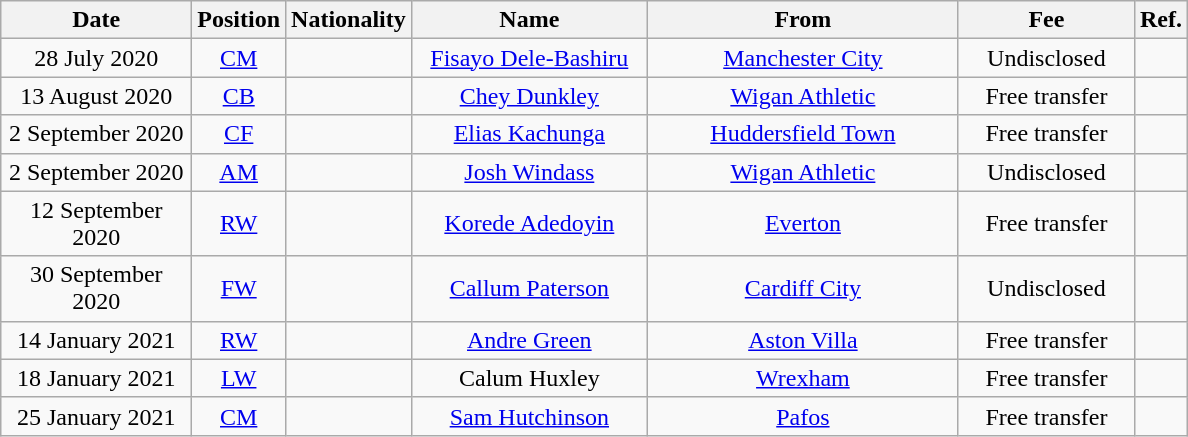<table class="wikitable" style="text-align:center">
<tr>
<th style="width:120px">Date</th>
<th style="width:50px">Position</th>
<th style="width:50px">Nationality</th>
<th style="width:150px">Name</th>
<th style="width:200px">From</th>
<th style="width:110px">Fee</th>
<th style="width:25px">Ref.</th>
</tr>
<tr>
<td>28 July 2020</td>
<td><a href='#'>CM</a></td>
<td></td>
<td><a href='#'>Fisayo Dele-Bashiru</a></td>
<td> <a href='#'>Manchester City</a></td>
<td>Undisclosed</td>
<td></td>
</tr>
<tr>
<td>13 August 2020</td>
<td><a href='#'>CB</a></td>
<td></td>
<td><a href='#'>Chey Dunkley</a></td>
<td> <a href='#'>Wigan Athletic</a></td>
<td>Free transfer</td>
<td></td>
</tr>
<tr>
<td>2 September 2020</td>
<td><a href='#'>CF</a></td>
<td></td>
<td><a href='#'>Elias Kachunga</a></td>
<td> <a href='#'>Huddersfield Town</a></td>
<td>Free transfer</td>
<td></td>
</tr>
<tr>
<td>2 September 2020</td>
<td><a href='#'>AM</a></td>
<td></td>
<td><a href='#'>Josh Windass</a></td>
<td> <a href='#'>Wigan Athletic</a></td>
<td>Undisclosed</td>
<td></td>
</tr>
<tr>
<td>12 September 2020</td>
<td><a href='#'>RW</a></td>
<td></td>
<td><a href='#'>Korede Adedoyin</a></td>
<td> <a href='#'>Everton</a></td>
<td>Free transfer</td>
<td></td>
</tr>
<tr>
<td>30 September 2020</td>
<td><a href='#'>FW</a></td>
<td></td>
<td><a href='#'>Callum Paterson</a></td>
<td> <a href='#'>Cardiff City</a></td>
<td>Undisclosed</td>
<td></td>
</tr>
<tr>
<td>14 January 2021</td>
<td><a href='#'>RW</a></td>
<td></td>
<td><a href='#'>Andre Green</a></td>
<td> <a href='#'>Aston Villa</a></td>
<td>Free transfer</td>
<td></td>
</tr>
<tr>
<td>18 January 2021</td>
<td><a href='#'>LW</a></td>
<td></td>
<td>Calum Huxley</td>
<td> <a href='#'>Wrexham</a></td>
<td>Free transfer</td>
<td></td>
</tr>
<tr>
<td>25 January 2021</td>
<td><a href='#'>CM</a></td>
<td></td>
<td><a href='#'>Sam Hutchinson</a></td>
<td> <a href='#'>Pafos</a></td>
<td>Free transfer</td>
<td></td>
</tr>
</table>
